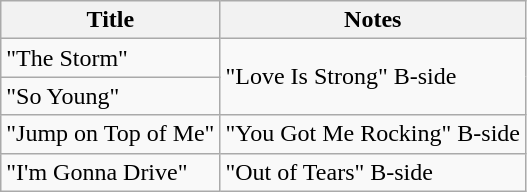<table class="wikitable">
<tr>
<th>Title</th>
<th>Notes</th>
</tr>
<tr>
<td>"The Storm"</td>
<td rowspan="2">"Love Is Strong" B-side</td>
</tr>
<tr>
<td>"So Young"</td>
</tr>
<tr>
<td>"Jump on Top of Me"</td>
<td>"You Got Me Rocking" B-side</td>
</tr>
<tr>
<td>"I'm Gonna Drive"</td>
<td>"Out of Tears" B-side</td>
</tr>
</table>
